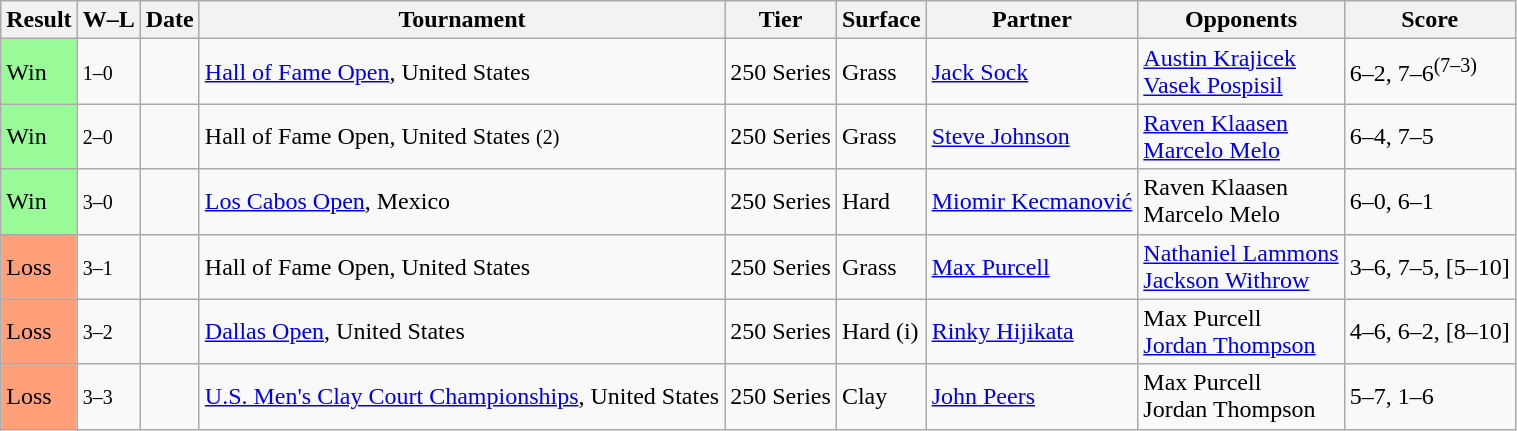<table class="sortable wikitable">
<tr>
<th>Result</th>
<th class="unsortable">W–L</th>
<th>Date</th>
<th>Tournament</th>
<th>Tier</th>
<th>Surface</th>
<th>Partner</th>
<th>Opponents</th>
<th class="unsortable">Score</th>
</tr>
<tr>
<td bgcolor=98FB98>Win</td>
<td><small>1–0</small></td>
<td><a href='#'></a></td>
<td><a href='#'>Hall of Fame Open</a>, United States</td>
<td>250 Series</td>
<td>Grass</td>
<td> <a href='#'>Jack Sock</a></td>
<td> <a href='#'>Austin Krajicek</a><br> <a href='#'>Vasek Pospisil</a></td>
<td>6–2, 7–6<sup>(7–3)</sup></td>
</tr>
<tr>
<td bgcolor=98FB98>Win</td>
<td><small>2–0</small></td>
<td><a href='#'></a></td>
<td>Hall of Fame Open, United States <small>(2)</small></td>
<td>250 Series</td>
<td>Grass</td>
<td> <a href='#'>Steve Johnson</a></td>
<td> <a href='#'>Raven Klaasen</a><br> <a href='#'>Marcelo Melo</a></td>
<td>6–4, 7–5</td>
</tr>
<tr>
<td bgcolor=98FB98>Win</td>
<td><small>3–0</small></td>
<td><a href='#'></a></td>
<td><a href='#'>Los Cabos Open</a>, Mexico</td>
<td>250 Series</td>
<td>Hard</td>
<td> <a href='#'>Miomir Kecmanović</a></td>
<td> Raven Klaasen<br> Marcelo Melo</td>
<td>6–0, 6–1</td>
</tr>
<tr>
<td bgcolor=FFA07A>Loss</td>
<td><small>3–1</small></td>
<td><a href='#'></a></td>
<td>Hall of Fame Open, United States</td>
<td>250 Series</td>
<td>Grass</td>
<td> <a href='#'>Max Purcell</a></td>
<td> <a href='#'>Nathaniel Lammons</a><br> <a href='#'>Jackson Withrow</a></td>
<td>3–6, 7–5, [5–10]</td>
</tr>
<tr>
<td bgcolor=FFA07A>Loss</td>
<td><small>3–2</small></td>
<td><a href='#'></a></td>
<td><a href='#'>Dallas Open</a>, United States</td>
<td>250 Series</td>
<td>Hard (i)</td>
<td> <a href='#'>Rinky Hijikata</a></td>
<td> Max Purcell<br> <a href='#'>Jordan Thompson</a></td>
<td>4–6, 6–2, [8–10]</td>
</tr>
<tr>
<td bgcolor=FFA07A>Loss</td>
<td><small>3–3</small></td>
<td><a href='#'></a></td>
<td><a href='#'>U.S. Men's Clay Court Championships</a>, United States</td>
<td>250 Series</td>
<td>Clay</td>
<td> <a href='#'>John Peers</a></td>
<td> Max Purcell<br> Jordan Thompson</td>
<td>5–7, 1–6</td>
</tr>
</table>
